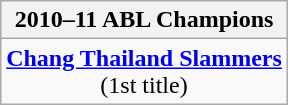<table class="wikitable" style="text-align: center; margin: 0 auto;">
<tr>
<th>2010–11 ABL Champions</th>
</tr>
<tr>
<td><strong><a href='#'>Chang Thailand Slammers</a></strong><br>(1st title)</td>
</tr>
</table>
